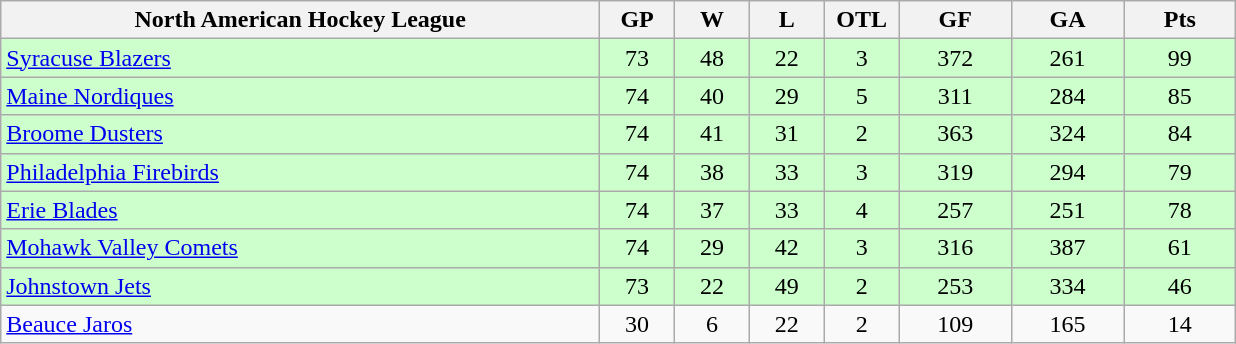<table class="wikitable">
<tr>
<th width="40%" bgcolor="#e0e0e0">North American Hockey League</th>
<th width="5%" bgcolor="#e0e0e0">GP</th>
<th width="5%" bgcolor="#e0e0e0">W</th>
<th width="5%" bgcolor="#e0e0e0">L</th>
<th width="5%" bgcolor="#e0e0e0">OTL</th>
<th width="7.5%" bgcolor="#e0e0e0">GF</th>
<th width="7.5%" bgcolor="#e0e0e0">GA</th>
<th width="7.5%" bgcolor="#e0e0e0">Pts</th>
</tr>
<tr align="center" bgcolor="#CCFFCC">
<td align="left"><a href='#'>Syracuse Blazers</a></td>
<td>73</td>
<td>48</td>
<td>22</td>
<td>3</td>
<td>372</td>
<td>261</td>
<td>99</td>
</tr>
<tr align="center" bgcolor="#CCFFCC">
<td align="left"><a href='#'>Maine Nordiques</a></td>
<td>74</td>
<td>40</td>
<td>29</td>
<td>5</td>
<td>311</td>
<td>284</td>
<td>85</td>
</tr>
<tr align="center" bgcolor="#CCFFCC">
<td align="left"><a href='#'>Broome Dusters</a></td>
<td>74</td>
<td>41</td>
<td>31</td>
<td>2</td>
<td>363</td>
<td>324</td>
<td>84</td>
</tr>
<tr align="center" bgcolor="#CCFFCC">
<td align="left"><a href='#'>Philadelphia Firebirds</a></td>
<td>74</td>
<td>38</td>
<td>33</td>
<td>3</td>
<td>319</td>
<td>294</td>
<td>79</td>
</tr>
<tr align="center" bgcolor="#CCFFCC">
<td align="left"><a href='#'>Erie Blades</a></td>
<td>74</td>
<td>37</td>
<td>33</td>
<td>4</td>
<td>257</td>
<td>251</td>
<td>78</td>
</tr>
<tr align="center" bgcolor="#CCFFCC">
<td align="left"><a href='#'>Mohawk Valley Comets</a></td>
<td>74</td>
<td>29</td>
<td>42</td>
<td>3</td>
<td>316</td>
<td>387</td>
<td>61</td>
</tr>
<tr align="center" bgcolor="#CCFFCC">
<td align="left"><a href='#'>Johnstown Jets</a></td>
<td>73</td>
<td>22</td>
<td>49</td>
<td>2</td>
<td>253</td>
<td>334</td>
<td>46</td>
</tr>
<tr align="center">
<td align="left"><a href='#'>Beauce Jaros</a></td>
<td>30</td>
<td>6</td>
<td>22</td>
<td>2</td>
<td>109</td>
<td>165</td>
<td>14</td>
</tr>
</table>
